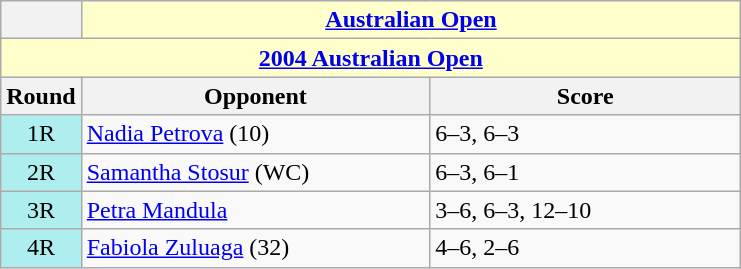<table class="wikitable collapsible collapsed">
<tr>
<th></th>
<th colspan=2 style="background:#ffc;"><a href='#'>Australian Open</a></th>
</tr>
<tr>
<th colspan=3 style="background:#ffc;"><a href='#'>2004 Australian Open</a></th>
</tr>
<tr>
<th>Round</th>
<th width=225>Opponent</th>
<th width=200>Score</th>
</tr>
<tr>
<td style="text-align:center; background:#afeeee;">1R</td>
<td> <a href='#'>Nadia Petrova</a> (10)</td>
<td>6–3, 6–3</td>
</tr>
<tr>
<td style="text-align:center; background:#afeeee;">2R</td>
<td> <a href='#'>Samantha Stosur</a> (WC)</td>
<td>6–3, 6–1</td>
</tr>
<tr>
<td style="text-align:center; background:#afeeee;">3R</td>
<td> <a href='#'>Petra Mandula</a></td>
<td>3–6, 6–3, 12–10</td>
</tr>
<tr>
<td style="text-align:center; background:#afeeee;">4R</td>
<td> <a href='#'>Fabiola Zuluaga</a> (32)</td>
<td>4–6, 2–6</td>
</tr>
</table>
